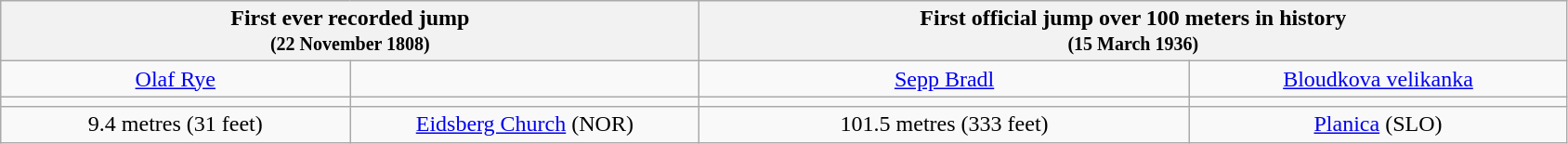<table class="wikitable" style="text-align:center; width:89%; border:1px #AAAAFF solid">
<tr>
<th width=184 colspan=2>First ever recorded jump<br><small>(22 November 1808)</small></th>
<th width=184 colspan=2>First official jump over 100 meters in history<br><small>(15 March 1936)</small></th>
</tr>
<tr>
<td> <a href='#'>Olaf Rye</a></td>
<td></td>
<td> <a href='#'>Sepp Bradl</a></td>
<td><a href='#'>Bloudkova velikanka</a></td>
</tr>
<tr>
<td width=92></td>
<td width=92></td>
<td width=132></td>
<td width=100></td>
</tr>
<tr>
<td>9.4 metres (31 feet)</td>
<td><a href='#'>Eidsberg Church</a> (NOR)</td>
<td>101.5 metres (333 feet)</td>
<td><a href='#'>Planica</a> (SLO)</td>
</tr>
</table>
